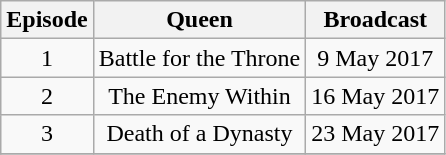<table class="wikitable">
<tr>
<th>Episode</th>
<th>Queen</th>
<th>Broadcast</th>
</tr>
<tr align="center">
<td>1</td>
<td>Battle for the Throne</td>
<td>9 May 2017</td>
</tr>
<tr align="center">
<td>2</td>
<td>The Enemy Within</td>
<td>16 May 2017</td>
</tr>
<tr align="center">
<td>3</td>
<td>Death of a Dynasty</td>
<td>23 May 2017</td>
</tr>
<tr align="center">
</tr>
</table>
